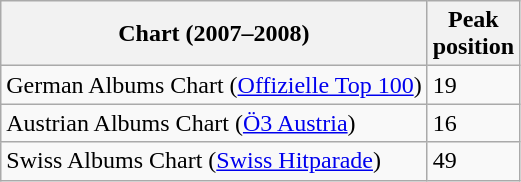<table class="wikitable">
<tr>
<th>Chart (2007–2008)</th>
<th>Peak<br>position</th>
</tr>
<tr>
<td>German Albums Chart (<a href='#'>Offizielle Top 100</a>)</td>
<td>19</td>
</tr>
<tr>
<td>Austrian Albums Chart (<a href='#'>Ö3 Austria</a>)</td>
<td>16</td>
</tr>
<tr>
<td>Swiss Albums Chart (<a href='#'>Swiss Hitparade</a>)</td>
<td>49</td>
</tr>
</table>
